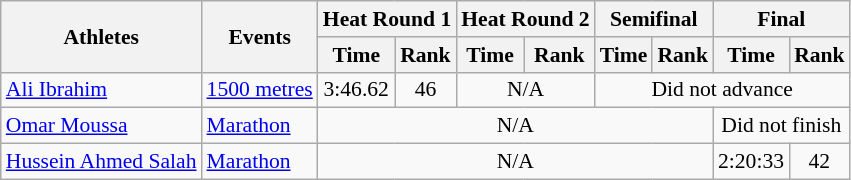<table class=wikitable style=font-size:90%>
<tr>
<th rowspan=2>Athletes</th>
<th rowspan=2>Events</th>
<th colspan=2>Heat Round 1</th>
<th colspan=2>Heat Round 2</th>
<th colspan=2>Semifinal</th>
<th colspan=2>Final</th>
</tr>
<tr>
<th>Time</th>
<th>Rank</th>
<th>Time</th>
<th>Rank</th>
<th>Time</th>
<th>Rank</th>
<th>Time</th>
<th>Rank</th>
</tr>
<tr>
<td><a href='#'>Ali Ibrahim</a></td>
<td><a href='#'>1500 metres</a></td>
<td align=center>3:46.62</td>
<td align=center>46</td>
<td align=center colspan=2>N/A</td>
<td colspan="4" align="center">Did not advance</td>
</tr>
<tr>
<td><a href='#'>Omar Moussa</a></td>
<td><a href='#'>Marathon</a></td>
<td align=center colspan=6>N/A</td>
<td align=center colspan=2>Did not finish</td>
</tr>
<tr>
<td><a href='#'>Hussein Ahmed Salah</a></td>
<td><a href='#'>Marathon</a></td>
<td align=center colspan=6>N/A</td>
<td align=center>2:20:33</td>
<td align=center>42</td>
</tr>
</table>
